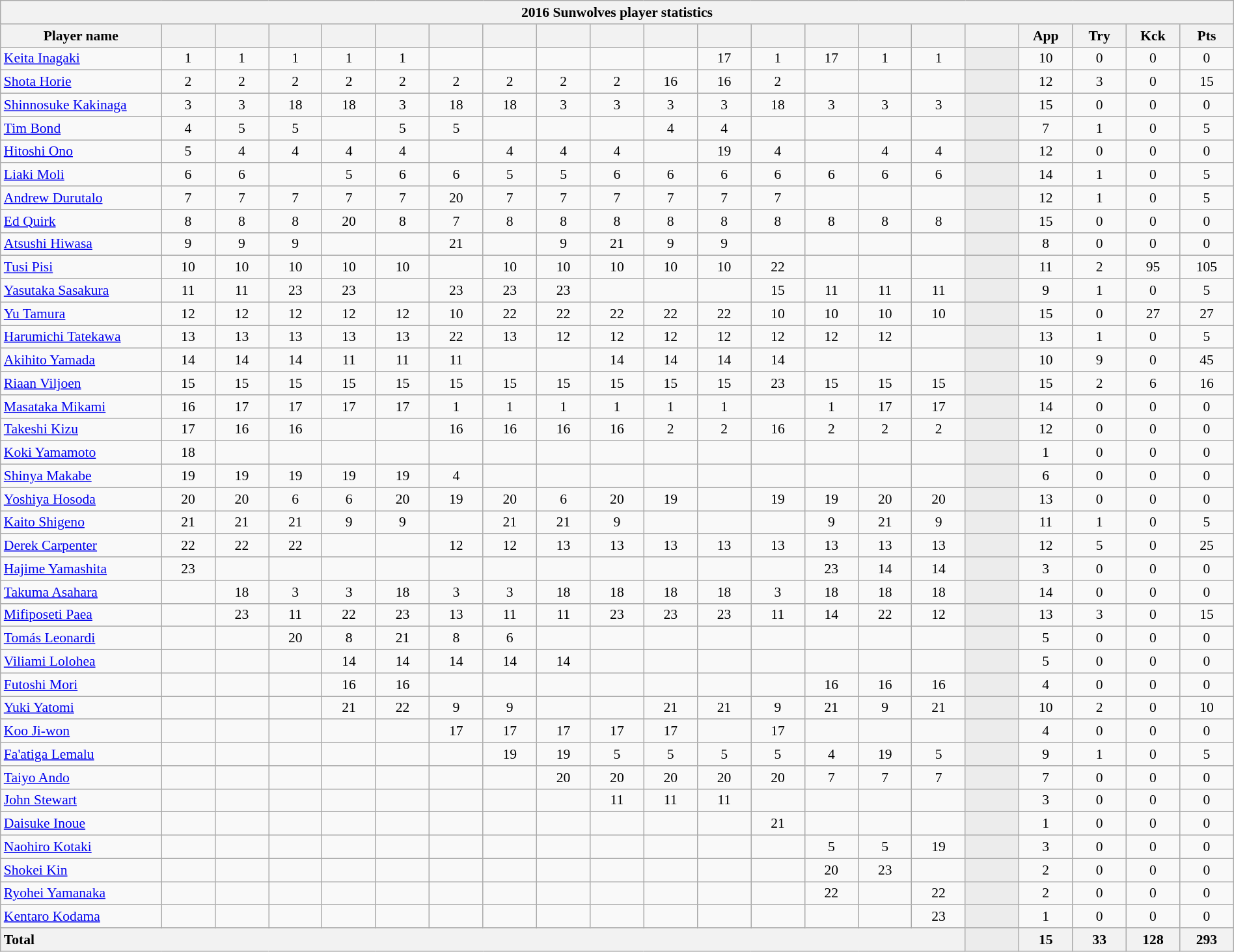<table class="wikitable sortable" style="text-align:center; font-size:90%; width:100%">
<tr>
<th colspan="100%">2016 Sunwolves player statistics</th>
</tr>
<tr>
<th style="width:12%;">Player name</th>
<th style="width:4%;"></th>
<th style="width:4%;"></th>
<th style="width:4%;"></th>
<th style="width:4%;"></th>
<th style="width:4%;"></th>
<th style="width:4%;"></th>
<th style="width:4%;"></th>
<th style="width:4%;"></th>
<th style="width:4%;"></th>
<th style="width:4%;"></th>
<th style="width:4%;"></th>
<th style="width:4%;"></th>
<th style="width:4%;"></th>
<th style="width:4%;"></th>
<th style="width:4%;"></th>
<th style="width:4%;"></th>
<th style="width:4%;">App</th>
<th style="width:4%;">Try</th>
<th style="width:4%;">Kck</th>
<th style="width:4%;">Pts</th>
</tr>
<tr>
<td style="text-align:left;"><a href='#'>Keita Inagaki</a></td>
<td>1</td>
<td>1</td>
<td>1</td>
<td>1</td>
<td>1</td>
<td></td>
<td></td>
<td></td>
<td></td>
<td></td>
<td>17 </td>
<td>1</td>
<td>17 </td>
<td>1</td>
<td>1</td>
<td style="background:#ECECEC;"></td>
<td>10</td>
<td>0</td>
<td>0</td>
<td>0</td>
</tr>
<tr>
<td style="text-align:left;"><a href='#'>Shota Horie</a></td>
<td>2</td>
<td>2</td>
<td>2</td>
<td>2</td>
<td>2</td>
<td>2</td>
<td>2</td>
<td>2</td>
<td>2</td>
<td>16 </td>
<td>16 </td>
<td>2</td>
<td></td>
<td></td>
<td></td>
<td style="background:#ECECEC;"></td>
<td>12</td>
<td>3</td>
<td>0</td>
<td>15</td>
</tr>
<tr>
<td style="text-align:left;"><a href='#'>Shinnosuke Kakinaga</a></td>
<td>3</td>
<td>3</td>
<td>18 </td>
<td>18 </td>
<td>3</td>
<td>18 </td>
<td>18 </td>
<td>3</td>
<td>3</td>
<td>3</td>
<td>3</td>
<td>18 </td>
<td>3</td>
<td>3</td>
<td>3</td>
<td style="background:#ECECEC;"></td>
<td>15</td>
<td>0</td>
<td>0</td>
<td>0</td>
</tr>
<tr>
<td style="text-align:left;"><a href='#'>Tim Bond</a></td>
<td>4</td>
<td>5</td>
<td>5</td>
<td></td>
<td>5</td>
<td>5</td>
<td></td>
<td></td>
<td></td>
<td>4</td>
<td>4</td>
<td></td>
<td></td>
<td></td>
<td></td>
<td style="background:#ECECEC;"></td>
<td>7</td>
<td>1</td>
<td>0</td>
<td>5</td>
</tr>
<tr>
<td style="text-align:left;"><a href='#'>Hitoshi Ono</a></td>
<td>5</td>
<td>4</td>
<td>4</td>
<td>4</td>
<td>4</td>
<td></td>
<td>4</td>
<td>4</td>
<td>4</td>
<td></td>
<td>19 </td>
<td>4</td>
<td></td>
<td>4</td>
<td>4</td>
<td style="background:#ECECEC;"></td>
<td>12</td>
<td>0</td>
<td>0</td>
<td>0</td>
</tr>
<tr>
<td style="text-align:left;"><a href='#'>Liaki Moli</a></td>
<td>6</td>
<td>6</td>
<td></td>
<td>5</td>
<td>6</td>
<td>6</td>
<td>5</td>
<td>5</td>
<td>6</td>
<td>6</td>
<td>6</td>
<td>6</td>
<td>6</td>
<td>6</td>
<td>6</td>
<td style="background:#ECECEC;"></td>
<td>14</td>
<td>1</td>
<td>0</td>
<td>5</td>
</tr>
<tr>
<td style="text-align:left;"><a href='#'>Andrew Durutalo</a></td>
<td>7</td>
<td>7</td>
<td>7</td>
<td>7</td>
<td>7</td>
<td>20 </td>
<td>7</td>
<td>7</td>
<td>7</td>
<td>7</td>
<td>7</td>
<td>7</td>
<td></td>
<td></td>
<td></td>
<td style="background:#ECECEC;"></td>
<td>12</td>
<td>1</td>
<td>0</td>
<td>5</td>
</tr>
<tr>
<td style="text-align:left;"><a href='#'>Ed Quirk</a></td>
<td>8</td>
<td>8</td>
<td>8</td>
<td>20 </td>
<td>8</td>
<td>7</td>
<td>8</td>
<td>8</td>
<td>8</td>
<td>8</td>
<td>8</td>
<td>8</td>
<td>8</td>
<td>8</td>
<td>8</td>
<td style="background:#ECECEC;"></td>
<td>15</td>
<td>0</td>
<td>0</td>
<td>0</td>
</tr>
<tr>
<td style="text-align:left;"><a href='#'>Atsushi Hiwasa</a></td>
<td>9</td>
<td>9</td>
<td>9</td>
<td></td>
<td></td>
<td>21 </td>
<td></td>
<td>9</td>
<td>21 </td>
<td>9</td>
<td>9</td>
<td></td>
<td></td>
<td></td>
<td></td>
<td style="background:#ECECEC;"></td>
<td>8</td>
<td>0</td>
<td>0</td>
<td>0</td>
</tr>
<tr>
<td style="text-align:left;"><a href='#'>Tusi Pisi</a></td>
<td>10</td>
<td>10</td>
<td>10</td>
<td>10</td>
<td>10</td>
<td></td>
<td>10</td>
<td>10</td>
<td>10</td>
<td>10</td>
<td>10</td>
<td>22 </td>
<td></td>
<td></td>
<td></td>
<td style="background:#ECECEC;"></td>
<td>11</td>
<td>2</td>
<td>95</td>
<td>105</td>
</tr>
<tr>
<td style="text-align:left;"><a href='#'>Yasutaka Sasakura</a></td>
<td>11</td>
<td>11</td>
<td>23</td>
<td>23</td>
<td></td>
<td>23 </td>
<td>23 </td>
<td>23 </td>
<td></td>
<td></td>
<td></td>
<td>15</td>
<td>11</td>
<td>11</td>
<td>11</td>
<td style="background:#ECECEC;"></td>
<td>9</td>
<td>1</td>
<td>0</td>
<td>5</td>
</tr>
<tr>
<td style="text-align:left;"><a href='#'>Yu Tamura</a></td>
<td>12</td>
<td>12</td>
<td>12</td>
<td>12</td>
<td>12</td>
<td>10</td>
<td>22 </td>
<td>22 </td>
<td>22 </td>
<td>22 </td>
<td>22 </td>
<td>10</td>
<td>10</td>
<td>10</td>
<td>10</td>
<td style="background:#ECECEC;"></td>
<td>15</td>
<td>0</td>
<td>27</td>
<td>27</td>
</tr>
<tr>
<td style="text-align:left;"><a href='#'>Harumichi Tatekawa</a></td>
<td>13</td>
<td>13</td>
<td>13</td>
<td>13</td>
<td>13</td>
<td>22</td>
<td>13</td>
<td>12</td>
<td>12</td>
<td>12</td>
<td>12</td>
<td>12</td>
<td>12</td>
<td>12</td>
<td></td>
<td style="background:#ECECEC;"></td>
<td>13</td>
<td>1</td>
<td>0</td>
<td>5</td>
</tr>
<tr>
<td style="text-align:left;"><a href='#'>Akihito Yamada</a></td>
<td>14</td>
<td>14</td>
<td>14</td>
<td>11</td>
<td>11</td>
<td>11</td>
<td></td>
<td></td>
<td>14</td>
<td>14</td>
<td>14</td>
<td>14</td>
<td></td>
<td></td>
<td></td>
<td style="background:#ECECEC;"></td>
<td>10</td>
<td>9</td>
<td>0</td>
<td>45</td>
</tr>
<tr>
<td style="text-align:left;"><a href='#'>Riaan Viljoen</a></td>
<td>15</td>
<td>15</td>
<td>15</td>
<td>15</td>
<td>15</td>
<td>15</td>
<td>15</td>
<td>15</td>
<td>15</td>
<td>15</td>
<td>15</td>
<td>23 </td>
<td>15</td>
<td>15</td>
<td>15</td>
<td style="background:#ECECEC;"></td>
<td>15</td>
<td>2</td>
<td>6</td>
<td>16</td>
</tr>
<tr>
<td style="text-align:left;"><a href='#'>Masataka Mikami</a></td>
<td>16 </td>
<td>17 </td>
<td>17 </td>
<td>17 </td>
<td>17 </td>
<td>1</td>
<td>1</td>
<td>1</td>
<td>1</td>
<td>1</td>
<td>1</td>
<td></td>
<td>1</td>
<td>17 </td>
<td>17 </td>
<td style="background:#ECECEC;"></td>
<td>14</td>
<td>0</td>
<td>0</td>
<td>0</td>
</tr>
<tr>
<td style="text-align:left;"><a href='#'>Takeshi Kizu</a></td>
<td>17 </td>
<td>16 </td>
<td>16 </td>
<td></td>
<td></td>
<td>16 </td>
<td>16 </td>
<td>16</td>
<td>16 </td>
<td>2</td>
<td>2</td>
<td>16 </td>
<td>2</td>
<td>2</td>
<td>2</td>
<td style="background:#ECECEC;"></td>
<td>12</td>
<td>0</td>
<td>0</td>
<td>0</td>
</tr>
<tr>
<td style="text-align:left;"><a href='#'>Koki Yamamoto</a></td>
<td>18 </td>
<td></td>
<td></td>
<td></td>
<td></td>
<td></td>
<td></td>
<td></td>
<td></td>
<td></td>
<td></td>
<td></td>
<td></td>
<td></td>
<td></td>
<td style="background:#ECECEC;"></td>
<td>1</td>
<td>0</td>
<td>0</td>
<td>0</td>
</tr>
<tr>
<td style="text-align:left;"><a href='#'>Shinya Makabe</a></td>
<td>19 </td>
<td>19 </td>
<td>19 </td>
<td>19 </td>
<td>19 </td>
<td>4</td>
<td></td>
<td></td>
<td></td>
<td></td>
<td></td>
<td></td>
<td></td>
<td></td>
<td></td>
<td style="background:#ECECEC;"></td>
<td>6</td>
<td>0</td>
<td>0</td>
<td>0</td>
</tr>
<tr>
<td style="text-align:left;"><a href='#'>Yoshiya Hosoda</a></td>
<td>20 </td>
<td>20 </td>
<td>6</td>
<td>6</td>
<td>20 </td>
<td>19 </td>
<td>20 </td>
<td>6</td>
<td>20 </td>
<td>19</td>
<td></td>
<td>19 </td>
<td>19 </td>
<td>20 </td>
<td>20 </td>
<td style="background:#ECECEC;"></td>
<td>13</td>
<td>0</td>
<td>0</td>
<td>0</td>
</tr>
<tr>
<td style="text-align:left;"><a href='#'>Kaito Shigeno</a></td>
<td>21 </td>
<td>21 </td>
<td>21 </td>
<td>9</td>
<td>9</td>
<td></td>
<td>21 </td>
<td>21 </td>
<td>9</td>
<td></td>
<td></td>
<td></td>
<td>9</td>
<td>21 </td>
<td>9</td>
<td style="background:#ECECEC;"></td>
<td>11</td>
<td>1</td>
<td>0</td>
<td>5</td>
</tr>
<tr>
<td style="text-align:left;"><a href='#'>Derek Carpenter</a></td>
<td>22</td>
<td>22 </td>
<td>22 </td>
<td></td>
<td></td>
<td>12</td>
<td>12</td>
<td>13</td>
<td>13</td>
<td>13</td>
<td>13</td>
<td>13</td>
<td>13</td>
<td>13</td>
<td>13</td>
<td style="background:#ECECEC;"></td>
<td>12</td>
<td>5</td>
<td>0</td>
<td>25</td>
</tr>
<tr>
<td style="text-align:left;"><a href='#'>Hajime Yamashita</a></td>
<td>23</td>
<td></td>
<td></td>
<td></td>
<td></td>
<td></td>
<td></td>
<td></td>
<td></td>
<td></td>
<td></td>
<td></td>
<td>23 </td>
<td>14</td>
<td>14</td>
<td style="background:#ECECEC;"></td>
<td>3</td>
<td>0</td>
<td>0</td>
<td>0</td>
</tr>
<tr>
<td style="text-align:left;"><a href='#'>Takuma Asahara</a></td>
<td></td>
<td>18 </td>
<td>3</td>
<td>3</td>
<td>18 </td>
<td>3</td>
<td>3</td>
<td>18 </td>
<td>18 </td>
<td>18 </td>
<td>18 </td>
<td>3</td>
<td>18 </td>
<td>18 </td>
<td>18 </td>
<td style="background:#ECECEC;"></td>
<td>14</td>
<td>0</td>
<td>0</td>
<td>0</td>
</tr>
<tr>
<td style="text-align:left;"><a href='#'>Mifiposeti Paea</a></td>
<td></td>
<td>23 </td>
<td>11</td>
<td>22</td>
<td>23 </td>
<td>13</td>
<td>11</td>
<td>11</td>
<td>23 </td>
<td>23 </td>
<td>23 </td>
<td>11</td>
<td>14</td>
<td>22 </td>
<td>12</td>
<td style="background:#ECECEC;"></td>
<td>13</td>
<td>3</td>
<td>0</td>
<td>15</td>
</tr>
<tr>
<td style="text-align:left;"><a href='#'>Tomás Leonardi</a></td>
<td></td>
<td></td>
<td>20 </td>
<td>8</td>
<td>21 </td>
<td>8</td>
<td>6</td>
<td></td>
<td></td>
<td></td>
<td></td>
<td></td>
<td></td>
<td></td>
<td></td>
<td style="background:#ECECEC;"></td>
<td>5</td>
<td>0</td>
<td>0</td>
<td>0</td>
</tr>
<tr>
<td style="text-align:left;"><a href='#'>Viliami Lolohea</a></td>
<td></td>
<td></td>
<td></td>
<td>14</td>
<td>14</td>
<td>14</td>
<td>14</td>
<td>14</td>
<td></td>
<td></td>
<td></td>
<td></td>
<td></td>
<td></td>
<td></td>
<td style="background:#ECECEC;"></td>
<td>5</td>
<td>0</td>
<td>0</td>
<td>0</td>
</tr>
<tr>
<td style="text-align:left;"><a href='#'>Futoshi Mori</a></td>
<td></td>
<td></td>
<td></td>
<td>16 </td>
<td>16</td>
<td></td>
<td></td>
<td></td>
<td></td>
<td></td>
<td></td>
<td></td>
<td>16 </td>
<td>16 </td>
<td>16 </td>
<td style="background:#ECECEC;"></td>
<td>4</td>
<td>0</td>
<td>0</td>
<td>0</td>
</tr>
<tr>
<td style="text-align:left;"><a href='#'>Yuki Yatomi</a></td>
<td></td>
<td></td>
<td></td>
<td>21 </td>
<td>22 </td>
<td>9</td>
<td>9</td>
<td></td>
<td></td>
<td>21 </td>
<td>21 </td>
<td>9</td>
<td>21 </td>
<td>9</td>
<td>21 </td>
<td style="background:#ECECEC;"></td>
<td>10</td>
<td>2</td>
<td>0</td>
<td>10</td>
</tr>
<tr>
<td style="text-align:left;"><a href='#'>Koo Ji-won</a></td>
<td></td>
<td></td>
<td></td>
<td></td>
<td></td>
<td>17 </td>
<td>17 </td>
<td>17</td>
<td>17 </td>
<td>17</td>
<td></td>
<td>17 </td>
<td></td>
<td></td>
<td></td>
<td style="background:#ECECEC;"></td>
<td>4</td>
<td>0</td>
<td>0</td>
<td>0</td>
</tr>
<tr>
<td style="text-align:left;"><a href='#'>Fa'atiga Lemalu</a></td>
<td></td>
<td></td>
<td></td>
<td></td>
<td></td>
<td></td>
<td>19 </td>
<td>19 </td>
<td>5</td>
<td>5</td>
<td>5</td>
<td>5</td>
<td>4</td>
<td>19 </td>
<td>5</td>
<td style="background:#ECECEC;"></td>
<td>9</td>
<td>1</td>
<td>0</td>
<td>5</td>
</tr>
<tr>
<td style="text-align:left;"><a href='#'>Taiyo Ando</a></td>
<td></td>
<td></td>
<td></td>
<td></td>
<td></td>
<td></td>
<td></td>
<td>20 </td>
<td>20 </td>
<td>20 </td>
<td>20</td>
<td>20 </td>
<td>7</td>
<td>7</td>
<td>7</td>
<td style="background:#ECECEC;"></td>
<td>7</td>
<td>0</td>
<td>0</td>
<td>0</td>
</tr>
<tr>
<td style="text-align:left;"><a href='#'>John Stewart</a></td>
<td></td>
<td></td>
<td></td>
<td></td>
<td></td>
<td></td>
<td></td>
<td></td>
<td>11</td>
<td>11</td>
<td>11</td>
<td></td>
<td></td>
<td></td>
<td></td>
<td style="background:#ECECEC;"></td>
<td>3</td>
<td>0</td>
<td>0</td>
<td>0</td>
</tr>
<tr>
<td style="text-align:left;"><a href='#'>Daisuke Inoue</a></td>
<td></td>
<td></td>
<td></td>
<td></td>
<td></td>
<td></td>
<td></td>
<td></td>
<td></td>
<td></td>
<td></td>
<td>21 </td>
<td></td>
<td></td>
<td></td>
<td style="background:#ECECEC;"></td>
<td>1</td>
<td>0</td>
<td>0</td>
<td>0</td>
</tr>
<tr>
<td style="text-align:left;"><a href='#'>Naohiro Kotaki</a></td>
<td></td>
<td></td>
<td></td>
<td></td>
<td></td>
<td></td>
<td></td>
<td></td>
<td></td>
<td></td>
<td></td>
<td></td>
<td>5</td>
<td>5</td>
<td>19 </td>
<td style="background:#ECECEC;"></td>
<td>3</td>
<td>0</td>
<td>0</td>
<td>0</td>
</tr>
<tr>
<td style="text-align:left;"><a href='#'>Shokei Kin</a></td>
<td></td>
<td></td>
<td></td>
<td></td>
<td></td>
<td></td>
<td></td>
<td></td>
<td></td>
<td></td>
<td></td>
<td></td>
<td>20 </td>
<td>23 </td>
<td></td>
<td style="background:#ECECEC;"></td>
<td>2</td>
<td>0</td>
<td>0</td>
<td>0</td>
</tr>
<tr>
<td style="text-align:left;"><a href='#'>Ryohei Yamanaka</a></td>
<td></td>
<td></td>
<td></td>
<td></td>
<td></td>
<td></td>
<td></td>
<td></td>
<td></td>
<td></td>
<td></td>
<td></td>
<td>22 </td>
<td></td>
<td>22 </td>
<td style="background:#ECECEC;"></td>
<td>2</td>
<td>0</td>
<td>0</td>
<td>0</td>
</tr>
<tr>
<td style="text-align:left;"><a href='#'>Kentaro Kodama</a></td>
<td></td>
<td></td>
<td></td>
<td></td>
<td></td>
<td></td>
<td></td>
<td></td>
<td></td>
<td></td>
<td></td>
<td></td>
<td></td>
<td></td>
<td>23 </td>
<td style="background:#ECECEC;"></td>
<td>1</td>
<td>0</td>
<td>0</td>
<td>0</td>
</tr>
<tr>
<th colspan="16" style="text-align:left;">Total</th>
<th style="background:#ECECEC;"></th>
<th>15</th>
<th>33</th>
<th>128</th>
<th>293</th>
</tr>
</table>
